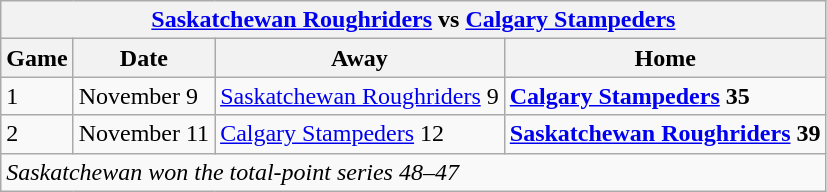<table class="wikitable">
<tr>
<th colspan="4"><a href='#'>Saskatchewan Roughriders</a> vs <a href='#'>Calgary Stampeders</a></th>
</tr>
<tr>
<th>Game</th>
<th>Date</th>
<th>Away</th>
<th>Home</th>
</tr>
<tr>
<td>1</td>
<td>November 9</td>
<td><a href='#'>Saskatchewan Roughriders</a> 9</td>
<td><strong><a href='#'>Calgary Stampeders</a> 35</strong></td>
</tr>
<tr>
<td>2</td>
<td>November 11</td>
<td><a href='#'>Calgary Stampeders</a> 12</td>
<td><strong><a href='#'>Saskatchewan Roughriders</a> 39</strong></td>
</tr>
<tr>
<td colspan="4"><em>Saskatchewan won the total-point series 48–47</em></td>
</tr>
</table>
